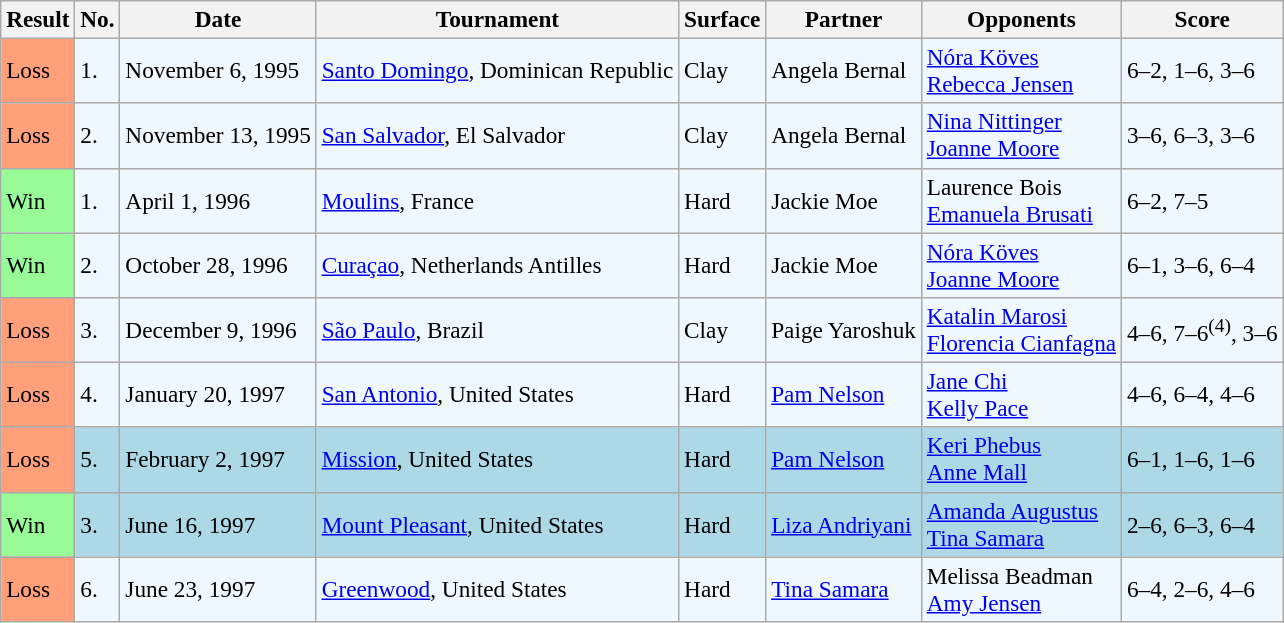<table class="sortable wikitable" style=font-size:97%>
<tr>
<th>Result</th>
<th>No.</th>
<th>Date</th>
<th>Tournament</th>
<th>Surface</th>
<th>Partner</th>
<th>Opponents</th>
<th>Score</th>
</tr>
<tr style="background:#f0f8ff;">
<td style="background:#ffa07a;">Loss</td>
<td>1.</td>
<td>November 6, 1995</td>
<td><a href='#'>Santo Domingo</a>, Dominican Republic</td>
<td>Clay</td>
<td> Angela Bernal</td>
<td> <a href='#'>Nóra Köves</a> <br>  <a href='#'>Rebecca Jensen</a></td>
<td>6–2, 1–6, 3–6</td>
</tr>
<tr style="background:#f0f8ff;">
<td style="background:#ffa07a;">Loss</td>
<td>2.</td>
<td>November 13, 1995</td>
<td><a href='#'>San Salvador</a>, El Salvador</td>
<td>Clay</td>
<td> Angela Bernal</td>
<td> <a href='#'>Nina Nittinger</a> <br>  <a href='#'>Joanne Moore</a></td>
<td>3–6, 6–3, 3–6</td>
</tr>
<tr style="background:#f0f8ff;">
<td style="background:#98fb98;">Win</td>
<td>1.</td>
<td>April 1, 1996</td>
<td><a href='#'>Moulins</a>, France</td>
<td>Hard</td>
<td> Jackie Moe</td>
<td> Laurence Bois<br> <a href='#'>Emanuela Brusati</a></td>
<td>6–2, 7–5</td>
</tr>
<tr style="background:#f0f8ff;">
<td style="background:#98fb98;">Win</td>
<td>2.</td>
<td>October 28, 1996</td>
<td><a href='#'>Curaçao</a>, Netherlands Antilles</td>
<td>Hard</td>
<td> Jackie Moe</td>
<td> <a href='#'>Nóra Köves</a> <br>  <a href='#'>Joanne Moore</a></td>
<td>6–1, 3–6, 6–4</td>
</tr>
<tr style="background:#f0f8ff;">
<td style="background:#ffa07a;">Loss</td>
<td>3.</td>
<td>December 9, 1996</td>
<td><a href='#'>São Paulo</a>, Brazil</td>
<td>Clay</td>
<td> Paige Yaroshuk</td>
<td> <a href='#'>Katalin Marosi</a> <br>  <a href='#'>Florencia Cianfagna</a></td>
<td>4–6, 7–6<sup>(4)</sup>, 3–6</td>
</tr>
<tr style="background:#f0f8ff;">
<td style="background:#ffa07a;">Loss</td>
<td>4.</td>
<td>January 20, 1997</td>
<td><a href='#'>San Antonio</a>, United States</td>
<td>Hard</td>
<td> <a href='#'>Pam Nelson</a></td>
<td> <a href='#'>Jane Chi</a><br> <a href='#'>Kelly Pace</a></td>
<td>4–6, 6–4, 4–6</td>
</tr>
<tr style="background:lightblue;">
<td style="background:#ffa07a;">Loss</td>
<td>5.</td>
<td>February 2, 1997</td>
<td><a href='#'>Mission</a>, United States</td>
<td>Hard</td>
<td> <a href='#'>Pam Nelson</a></td>
<td> <a href='#'>Keri Phebus</a><br> <a href='#'>Anne Mall</a></td>
<td>6–1, 1–6, 1–6</td>
</tr>
<tr style="background:lightblue;">
<td style="background:#98fb98;">Win</td>
<td>3.</td>
<td>June 16, 1997</td>
<td><a href='#'>Mount Pleasant</a>, United States</td>
<td>Hard</td>
<td> <a href='#'>Liza Andriyani</a></td>
<td> <a href='#'>Amanda Augustus</a> <br>  <a href='#'>Tina Samara</a></td>
<td>2–6, 6–3, 6–4</td>
</tr>
<tr style="background:#f0f8ff;">
<td style="background:#ffa07a;">Loss</td>
<td>6.</td>
<td>June 23, 1997</td>
<td><a href='#'>Greenwood</a>, United States</td>
<td>Hard</td>
<td> <a href='#'>Tina Samara</a></td>
<td> Melissa Beadman<br> <a href='#'>Amy Jensen</a></td>
<td>6–4, 2–6, 4–6</td>
</tr>
</table>
